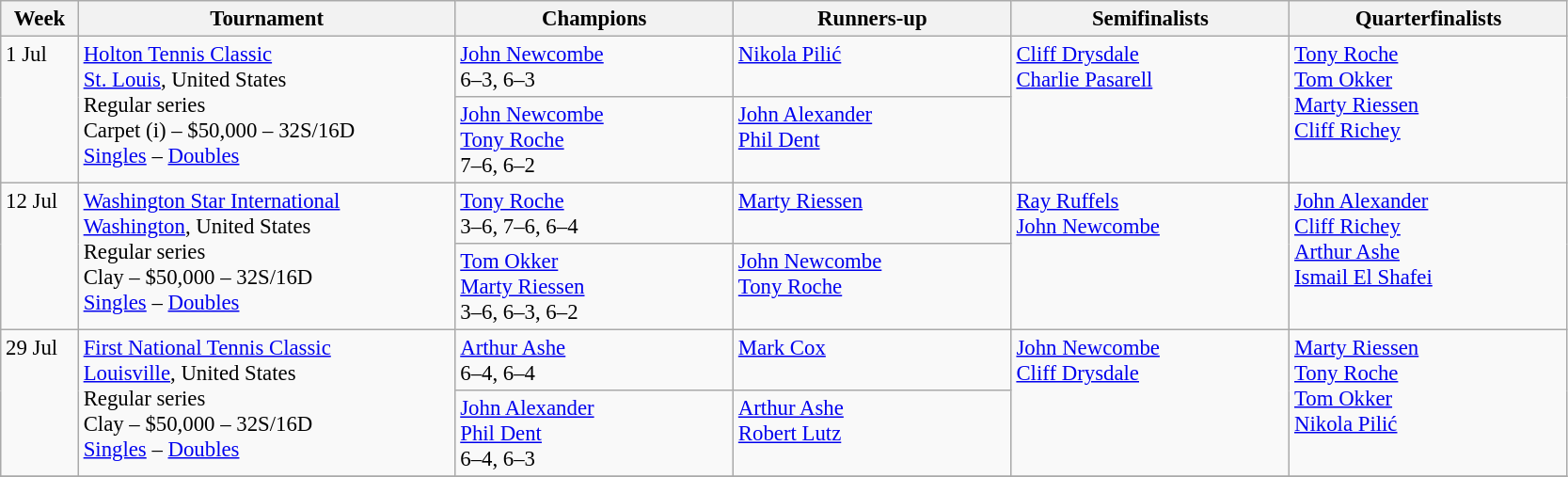<table class=wikitable style=font-size:95%>
<tr>
<th style="width:48px;">Week</th>
<th style="width:260px;">Tournament</th>
<th style="width:190px;">Champions</th>
<th style="width:190px;">Runners-up</th>
<th style="width:190px;">Semifinalists</th>
<th style="width:190px;">Quarterfinalists</th>
</tr>
<tr valign=top>
<td rowspan=2>1 Jul</td>
<td rowspan=2><a href='#'>Holton Tennis Classic</a><br> <a href='#'>St. Louis</a>, United States<br>Regular series<br>Carpet (i) – $50,000 – 32S/16D<br><a href='#'>Singles</a> – <a href='#'>Doubles</a></td>
<td> <a href='#'>John Newcombe</a><br>6–3, 6–3</td>
<td> <a href='#'>Nikola Pilić</a></td>
<td rowspan=2> <a href='#'>Cliff Drysdale</a><br> <a href='#'>Charlie Pasarell</a></td>
<td rowspan=2> <a href='#'>Tony Roche</a><br> <a href='#'>Tom Okker</a><br> <a href='#'>Marty Riessen</a><br> <a href='#'>Cliff Richey</a></td>
</tr>
<tr valign=top>
<td> <a href='#'>John Newcombe</a><br> <a href='#'>Tony Roche</a><br>7–6, 6–2</td>
<td> <a href='#'>John Alexander</a><br> <a href='#'>Phil Dent</a></td>
</tr>
<tr valign=top>
<td rowspan=2>12 Jul</td>
<td rowspan=2><a href='#'>Washington Star International</a><br> <a href='#'>Washington</a>, United States<br>Regular series<br>Clay – $50,000 – 32S/16D<br><a href='#'>Singles</a> – <a href='#'>Doubles</a></td>
<td> <a href='#'>Tony Roche</a><br>3–6, 7–6, 6–4</td>
<td> <a href='#'>Marty Riessen</a></td>
<td rowspan=2> <a href='#'>Ray Ruffels</a><br> <a href='#'>John Newcombe</a></td>
<td rowspan=2> <a href='#'>John Alexander</a><br> <a href='#'>Cliff Richey</a><br> <a href='#'>Arthur Ashe</a><br> <a href='#'>Ismail El Shafei</a></td>
</tr>
<tr valign=top>
<td> <a href='#'>Tom Okker</a><br> <a href='#'>Marty Riessen</a><br>3–6, 6–3, 6–2</td>
<td> <a href='#'>John Newcombe</a><br> <a href='#'>Tony Roche</a></td>
</tr>
<tr valign=top>
<td rowspan=2>29 Jul</td>
<td rowspan=2><a href='#'>First National Tennis Classic</a><br> <a href='#'>Louisville</a>, United States<br>Regular series<br>Clay – $50,000 – 32S/16D<br><a href='#'>Singles</a> – <a href='#'>Doubles</a></td>
<td> <a href='#'>Arthur Ashe</a><br>6–4, 6–4</td>
<td> <a href='#'>Mark Cox</a></td>
<td rowspan=2> <a href='#'>John Newcombe</a><br> <a href='#'>Cliff Drysdale</a></td>
<td rowspan=2> <a href='#'>Marty Riessen</a><br> <a href='#'>Tony Roche</a><br> <a href='#'>Tom Okker</a><br> <a href='#'>Nikola Pilić</a></td>
</tr>
<tr valign=top>
<td> <a href='#'>John Alexander</a><br> <a href='#'>Phil Dent</a><br>6–4, 6–3</td>
<td> <a href='#'>Arthur Ashe</a><br> <a href='#'>Robert Lutz</a></td>
</tr>
<tr valign=top>
</tr>
</table>
